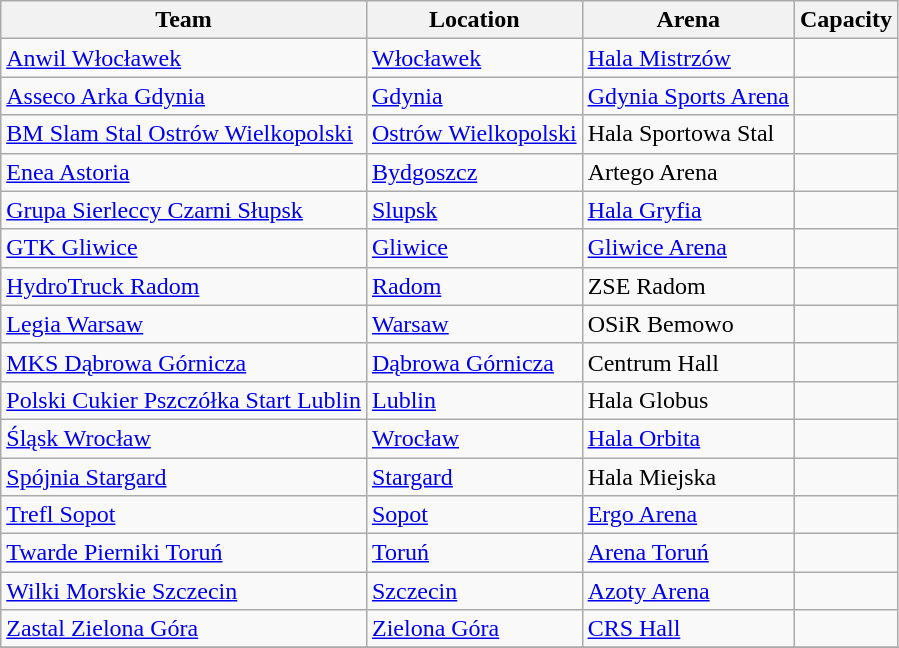<table class="wikitable sortable">
<tr>
<th>Team</th>
<th>Location</th>
<th>Arena</th>
<th>Capacity</th>
</tr>
<tr>
<td><a href='#'>Anwil Włocławek</a></td>
<td><a href='#'>Włocławek</a></td>
<td><a href='#'>Hala Mistrzów</a></td>
<td align="center"></td>
</tr>
<tr>
<td><a href='#'>Asseco Arka Gdynia</a></td>
<td><a href='#'>Gdynia</a></td>
<td><a href='#'>Gdynia Sports Arena</a></td>
<td align="center"></td>
</tr>
<tr>
<td><a href='#'>BM Slam Stal Ostrów Wielkopolski</a></td>
<td><a href='#'>Ostrów Wielkopolski</a></td>
<td>Hala Sportowa Stal</td>
<td align="center"></td>
</tr>
<tr>
<td><a href='#'>Enea Astoria</a></td>
<td><a href='#'>Bydgoszcz</a></td>
<td>Artego Arena</td>
<td align="center"></td>
</tr>
<tr>
<td><a href='#'>Grupa Sierleccy Czarni Słupsk</a></td>
<td><a href='#'>Slupsk</a></td>
<td><a href='#'>Hala Gryfia</a></td>
<td style="text-align:center;"></td>
</tr>
<tr>
<td><a href='#'>GTK Gliwice</a></td>
<td><a href='#'>Gliwice</a></td>
<td><a href='#'>Gliwice Arena</a></td>
<td align="center"></td>
</tr>
<tr>
<td><a href='#'>HydroTruck Radom</a></td>
<td><a href='#'>Radom</a></td>
<td>ZSE Radom</td>
<td align="center"></td>
</tr>
<tr>
<td><a href='#'>Legia Warsaw</a></td>
<td><a href='#'>Warsaw</a></td>
<td>OSiR Bemowo</td>
<td align="center"></td>
</tr>
<tr>
<td><a href='#'>MKS Dąbrowa Górnicza</a></td>
<td><a href='#'>Dąbrowa Górnicza</a></td>
<td>Centrum Hall</td>
<td align="center"></td>
</tr>
<tr>
<td><a href='#'>Polski Cukier Pszczółka Start Lublin</a></td>
<td><a href='#'>Lublin</a></td>
<td>Hala Globus</td>
<td style="text-align:center;"></td>
</tr>
<tr>
<td><a href='#'>Śląsk Wrocław</a></td>
<td><a href='#'>Wrocław</a></td>
<td><a href='#'>Hala Orbita</a></td>
<td align="center"></td>
</tr>
<tr>
<td><a href='#'>Spójnia Stargard</a></td>
<td><a href='#'>Stargard</a></td>
<td>Hala Miejska</td>
<td align="center"></td>
</tr>
<tr>
<td><a href='#'>Trefl Sopot</a></td>
<td><a href='#'>Sopot</a></td>
<td><a href='#'>Ergo Arena</a></td>
<td align="center"></td>
</tr>
<tr>
<td><a href='#'>Twarde Pierniki Toruń</a></td>
<td><a href='#'>Toruń</a></td>
<td><a href='#'>Arena Toruń</a></td>
<td align="center"></td>
</tr>
<tr>
<td><a href='#'>Wilki Morskie Szczecin</a></td>
<td><a href='#'>Szczecin</a></td>
<td><a href='#'>Azoty Arena</a></td>
<td align="center"></td>
</tr>
<tr>
<td><a href='#'>Zastal Zielona Góra</a></td>
<td><a href='#'>Zielona Góra</a></td>
<td><a href='#'>CRS Hall</a></td>
<td align="center"></td>
</tr>
<tr>
</tr>
</table>
